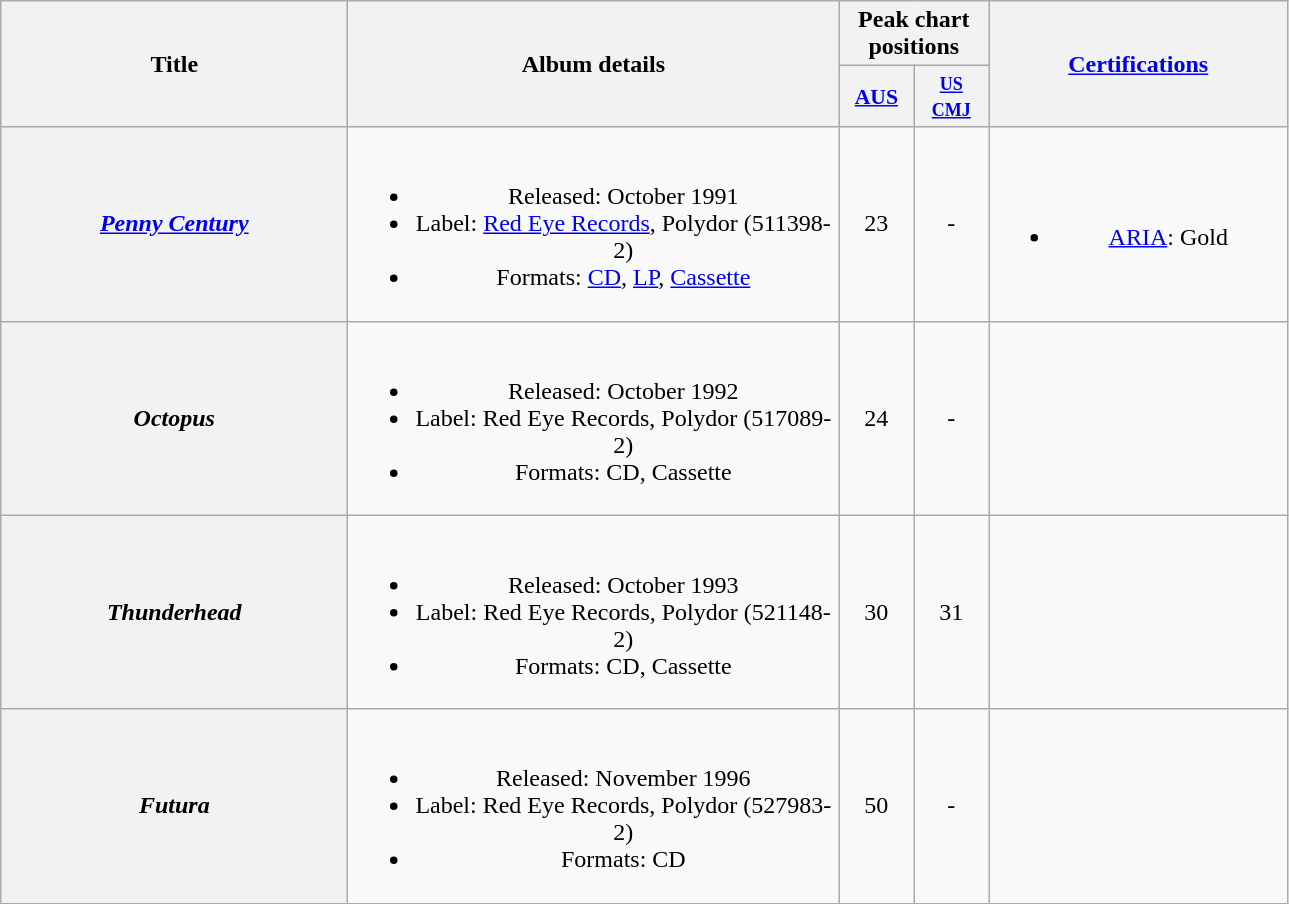<table class="wikitable plainrowheaders" style="text-align:center;">
<tr>
<th scope="col" rowspan="2" style="width:14em;">Title</th>
<th scope="col" rowspan="2" style="width:20em;">Album details</th>
<th colspan="2" scope="col">Peak chart positions</th>
<th scope="col" rowspan="2" style="width:12em;"><a href='#'>Certifications</a></th>
</tr>
<tr>
<th scope="col" style="width:3em;font-size:90%;"><a href='#'>AUS</a><br></th>
<th scope="col" style="width:3em;font-size:90%;"><small><a href='#'>US CMJ</a></small><br></th>
</tr>
<tr>
<th scope="row"><em><a href='#'>Penny Century</a></em></th>
<td><br><ul><li>Released: October 1991</li><li>Label: <a href='#'>Red Eye Records</a>, Polydor (511398-2)</li><li>Formats: <a href='#'>CD</a>, <a href='#'>LP</a>, <a href='#'>Cassette</a></li></ul></td>
<td>23</td>
<td>-</td>
<td><br><ul><li><a href='#'>ARIA</a>: Gold</li></ul></td>
</tr>
<tr>
<th scope="row"><em>Octopus</em></th>
<td><br><ul><li>Released: October 1992</li><li>Label: Red Eye Records, Polydor (517089-2)</li><li>Formats: CD, Cassette</li></ul></td>
<td>24</td>
<td>-</td>
<td></td>
</tr>
<tr>
<th scope="row"><em>Thunderhead</em></th>
<td><br><ul><li>Released: October 1993</li><li>Label: Red Eye Records, Polydor (521148-2)</li><li>Formats: CD, Cassette</li></ul></td>
<td>30</td>
<td>31</td>
<td></td>
</tr>
<tr>
<th scope="row"><em>Futura</em></th>
<td><br><ul><li>Released: November 1996</li><li>Label: Red Eye Records, Polydor (527983-2)</li><li>Formats: CD</li></ul></td>
<td>50</td>
<td>-</td>
<td></td>
</tr>
</table>
